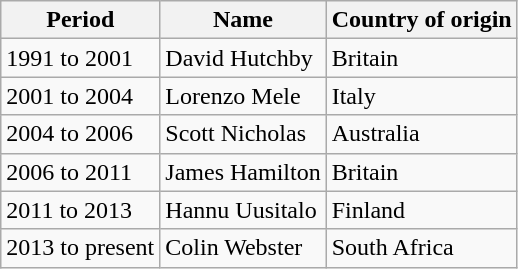<table class="wikitable">
<tr>
<th>Period</th>
<th>Name</th>
<th>Country of origin</th>
</tr>
<tr>
<td>1991 to 2001</td>
<td>David Hutchby</td>
<td>Britain</td>
</tr>
<tr>
<td>2001 to 2004</td>
<td>Lorenzo Mele</td>
<td>Italy</td>
</tr>
<tr>
<td>2004 to 2006</td>
<td>Scott Nicholas</td>
<td>Australia</td>
</tr>
<tr>
<td>2006 to 2011</td>
<td>James Hamilton</td>
<td>Britain</td>
</tr>
<tr>
<td>2011 to 2013</td>
<td>Hannu Uusitalo</td>
<td>Finland</td>
</tr>
<tr>
<td>2013 to present</td>
<td>Colin Webster</td>
<td>South Africa</td>
</tr>
</table>
